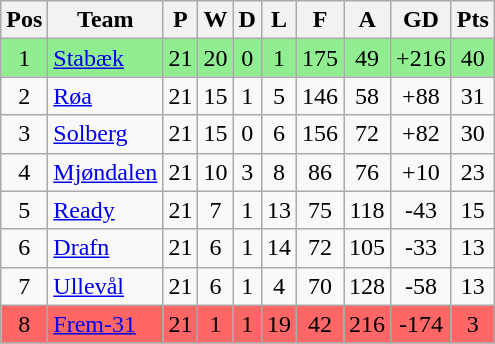<table class="wikitable sortable" style="text-align: center;">
<tr>
<th>Pos</th>
<th>Team</th>
<th>P</th>
<th>W</th>
<th>D</th>
<th>L</th>
<th>F</th>
<th>A</th>
<th>GD</th>
<th>Pts</th>
</tr>
<tr style="background:#90EE90;">
<td>1</td>
<td align="left"><a href='#'>Stabæk</a></td>
<td>21</td>
<td>20</td>
<td>0</td>
<td>1</td>
<td>175</td>
<td>49</td>
<td>+216</td>
<td>40</td>
</tr>
<tr>
<td>2</td>
<td align="left"><a href='#'>Røa</a></td>
<td>21</td>
<td>15</td>
<td>1</td>
<td>5</td>
<td>146</td>
<td>58</td>
<td>+88</td>
<td>31</td>
</tr>
<tr>
<td>3</td>
<td align="left"><a href='#'>Solberg</a></td>
<td>21</td>
<td>15</td>
<td>0</td>
<td>6</td>
<td>156</td>
<td>72</td>
<td>+82</td>
<td>30</td>
</tr>
<tr>
<td>4</td>
<td align="left"><a href='#'>Mjøndalen</a></td>
<td>21</td>
<td>10</td>
<td>3</td>
<td>8</td>
<td>86</td>
<td>76</td>
<td>+10</td>
<td>23</td>
</tr>
<tr>
<td>5</td>
<td align="left"><a href='#'>Ready</a></td>
<td>21</td>
<td>7</td>
<td>1</td>
<td>13</td>
<td>75</td>
<td>118</td>
<td>-43</td>
<td>15</td>
</tr>
<tr>
<td>6</td>
<td align="left"><a href='#'>Drafn</a></td>
<td>21</td>
<td>6</td>
<td>1</td>
<td>14</td>
<td>72</td>
<td>105</td>
<td>-33</td>
<td>13</td>
</tr>
<tr>
<td>7</td>
<td align="left"><a href='#'>Ullevål</a></td>
<td>21</td>
<td>6</td>
<td>1</td>
<td>4</td>
<td>70</td>
<td>128</td>
<td>-58</td>
<td>13</td>
</tr>
<tr style="background:#FF6666;">
<td>8</td>
<td align="left"><a href='#'>Frem-31</a></td>
<td>21</td>
<td>1</td>
<td>1</td>
<td>19</td>
<td>42</td>
<td>216</td>
<td>-174</td>
<td>3</td>
</tr>
</table>
